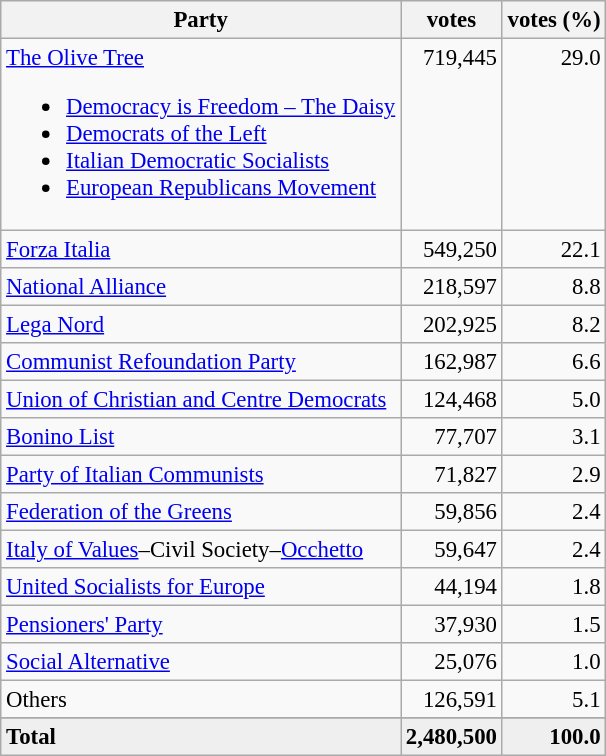<table class="wikitable" style="font-size:95%">
<tr bgcolor="EFEFEF">
<th>Party</th>
<th>votes</th>
<th>votes (%)</th>
</tr>
<tr>
<td><a href='#'>The Olive Tree</a><br><ul><li><a href='#'>Democracy is Freedom – The Daisy</a></li><li><a href='#'>Democrats of the Left</a></li><li><a href='#'>Italian Democratic Socialists</a></li><li><a href='#'>European Republicans Movement</a></li></ul></td>
<td align=right valign=top>719,445</td>
<td align=right valign=top>29.0</td>
</tr>
<tr>
<td><a href='#'>Forza Italia</a></td>
<td align=right>549,250</td>
<td align=right>22.1</td>
</tr>
<tr>
<td><a href='#'>National Alliance</a></td>
<td align=right>218,597</td>
<td align=right>8.8</td>
</tr>
<tr>
<td><a href='#'>Lega Nord</a></td>
<td align=right>202,925</td>
<td align=right>8.2</td>
</tr>
<tr>
<td><a href='#'>Communist Refoundation Party</a></td>
<td align=right>162,987</td>
<td align=right>6.6</td>
</tr>
<tr>
<td><a href='#'>Union of Christian and Centre Democrats</a></td>
<td align=right>124,468</td>
<td align=right>5.0</td>
</tr>
<tr>
<td><a href='#'>Bonino List</a></td>
<td align=right>77,707</td>
<td align=right>3.1</td>
</tr>
<tr>
<td><a href='#'>Party of Italian Communists</a></td>
<td align=right>71,827</td>
<td align=right>2.9</td>
</tr>
<tr>
<td><a href='#'>Federation of the Greens</a></td>
<td align=right>59,856</td>
<td align=right>2.4</td>
</tr>
<tr>
<td><a href='#'>Italy of Values</a>–Civil Society–<a href='#'>Occhetto</a></td>
<td align=right>59,647</td>
<td align=right>2.4</td>
</tr>
<tr>
<td><a href='#'>United Socialists for Europe</a></td>
<td align=right>44,194</td>
<td align=right>1.8</td>
</tr>
<tr>
<td><a href='#'>Pensioners' Party</a></td>
<td align=right>37,930</td>
<td align=right>1.5</td>
</tr>
<tr>
<td><a href='#'>Social Alternative</a></td>
<td align=right>25,076</td>
<td align=right>1.0</td>
</tr>
<tr>
<td>Others</td>
<td align=right>126,591</td>
<td align=right>5.1</td>
</tr>
<tr>
</tr>
<tr bgcolor="EFEFEF">
<td><strong>Total</strong></td>
<td align=right><strong>2,480,500</strong></td>
<td align=right><strong>100.0</strong></td>
</tr>
</table>
